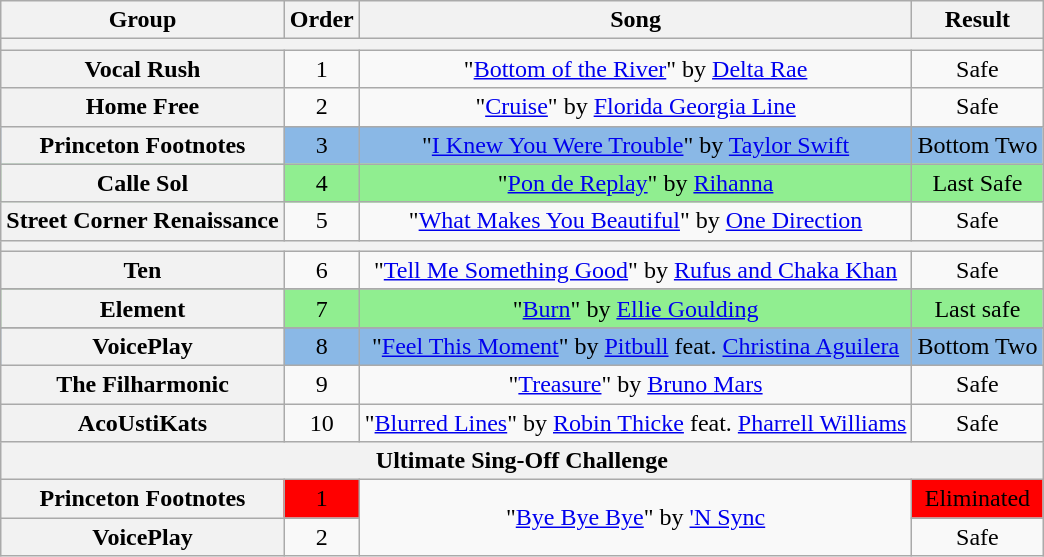<table class="wikitable plainrowheaders" style="text-align:center;">
<tr>
<th scope="col">Group</th>
<th scope="col">Order</th>
<th scope="col">Song</th>
<th scope="col">Result</th>
</tr>
<tr>
<th scope="row" colspan="5"></th>
</tr>
<tr>
<th scope="row">Vocal Rush</th>
<td>1</td>
<td>"<a href='#'>Bottom of the River</a>" by <a href='#'>Delta Rae</a></td>
<td>Safe</td>
</tr>
<tr>
<th scope="row">Home Free</th>
<td>2</td>
<td>"<a href='#'>Cruise</a>" by <a href='#'>Florida Georgia Line</a></td>
<td>Safe</td>
</tr>
<tr bgcolor="8AB8E6">
<th scope="row">Princeton Footnotes</th>
<td>3</td>
<td>"<a href='#'>I Knew You Were Trouble</a>" by <a href='#'>Taylor Swift</a></td>
<td>Bottom Two</td>
</tr>
<tr bgcolor="lightgreen">
<th scope="row">Calle Sol</th>
<td>4</td>
<td>"<a href='#'>Pon de Replay</a>" by <a href='#'>Rihanna</a></td>
<td>Last Safe</td>
</tr>
<tr>
<th scope="row">Street Corner Renaissance</th>
<td>5</td>
<td>"<a href='#'>What Makes You Beautiful</a>" by <a href='#'>One Direction</a></td>
<td>Safe</td>
</tr>
<tr>
<th scope="row" colspan="5"></th>
</tr>
<tr>
<th scope="row">Ten</th>
<td>6</td>
<td>"<a href='#'>Tell Me Something Good</a>" by <a href='#'>Rufus and Chaka Khan</a></td>
<td>Safe</td>
</tr>
<tr>
</tr>
<tr bgcolor="lightgreen">
<th scope="row">Element</th>
<td>7</td>
<td>"<a href='#'>Burn</a>" by <a href='#'>Ellie Goulding</a></td>
<td>Last safe</td>
</tr>
<tr>
</tr>
<tr bgcolor="8AB8E6">
<th scope="row">VoicePlay</th>
<td>8</td>
<td>"<a href='#'>Feel This Moment</a>" by <a href='#'>Pitbull</a> feat. <a href='#'>Christina Aguilera</a></td>
<td>Bottom Two</td>
</tr>
<tr>
<th scope="row">The Filharmonic</th>
<td>9</td>
<td>"<a href='#'>Treasure</a>" by <a href='#'>Bruno Mars</a></td>
<td>Safe</td>
</tr>
<tr>
<th scope="row">AcoUstiKats</th>
<td>10</td>
<td>"<a href='#'>Blurred Lines</a>" by <a href='#'>Robin Thicke</a> feat. <a href='#'>Pharrell Williams</a></td>
<td>Safe</td>
</tr>
<tr>
<th scope="col" colspan="6">Ultimate Sing-Off Challenge</th>
</tr>
<tr>
<th scope="row">Princeton Footnotes</th>
<td bgcolor="red">1</td>
<td rowspan="2">"<a href='#'>Bye Bye Bye</a>" by <a href='#'>'N Sync</a></td>
<td bgcolor="red">Eliminated</td>
</tr>
<tr>
<th scope="row">VoicePlay</th>
<td>2</td>
<td>Safe</td>
</tr>
</table>
